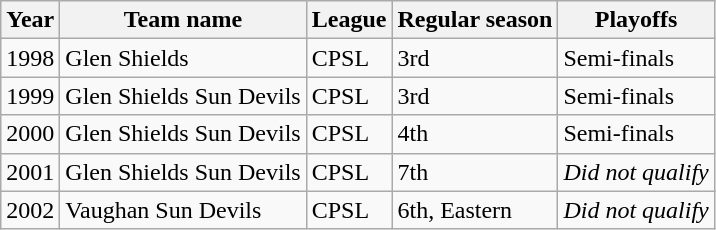<table class="wikitable">
<tr>
<th>Year</th>
<th>Team name</th>
<th>League</th>
<th>Regular season</th>
<th>Playoffs</th>
</tr>
<tr>
<td>1998</td>
<td>Glen Shields</td>
<td>CPSL</td>
<td>3rd</td>
<td>Semi-finals</td>
</tr>
<tr>
<td>1999</td>
<td>Glen Shields Sun Devils</td>
<td>CPSL</td>
<td>3rd</td>
<td>Semi-finals</td>
</tr>
<tr>
<td>2000</td>
<td>Glen Shields Sun Devils</td>
<td>CPSL</td>
<td>4th</td>
<td>Semi-finals</td>
</tr>
<tr>
<td>2001</td>
<td>Glen Shields Sun Devils</td>
<td>CPSL</td>
<td>7th</td>
<td><em>Did not qualify</em></td>
</tr>
<tr>
<td>2002</td>
<td>Vaughan Sun Devils</td>
<td>CPSL</td>
<td>6th, Eastern</td>
<td><em>Did not qualify</em></td>
</tr>
</table>
